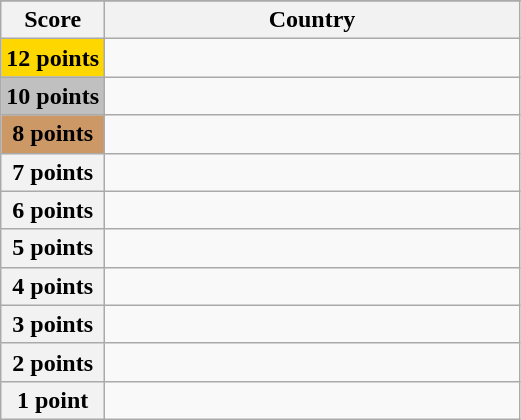<table class="wikitable">
<tr>
</tr>
<tr>
<th scope="col" width="20%">Score</th>
<th scope="col">Country</th>
</tr>
<tr>
<th scope="row" style="background:gold">12 points</th>
<td></td>
</tr>
<tr>
<th scope="row" style="background:silver">10 points</th>
<td></td>
</tr>
<tr>
<th scope="row" style="background:#CC9966">8 points</th>
<td></td>
</tr>
<tr>
<th scope="row">7 points</th>
<td></td>
</tr>
<tr>
<th scope="row">6 points</th>
<td></td>
</tr>
<tr>
<th scope="row">5 points</th>
<td></td>
</tr>
<tr>
<th scope="row">4 points</th>
<td></td>
</tr>
<tr>
<th scope="row">3 points</th>
<td></td>
</tr>
<tr>
<th scope="row">2 points</th>
<td></td>
</tr>
<tr>
<th scope="row">1 point</th>
<td></td>
</tr>
</table>
